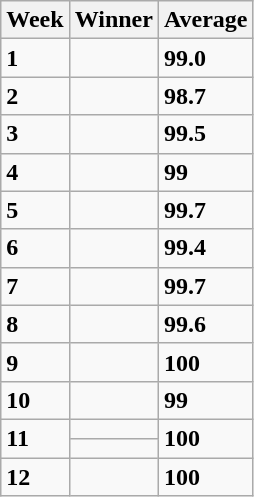<table class=wikitable>
<tr>
<th>Week</th>
<th>Winner</th>
<th>Average</th>
</tr>
<tr>
<td><strong>1</strong></td>
<td></td>
<td><strong>99.0</strong></td>
</tr>
<tr>
<td><strong>2</strong></td>
<td></td>
<td><strong>98.7</strong></td>
</tr>
<tr>
<td><strong>3</strong></td>
<td></td>
<td><strong>99.5</strong></td>
</tr>
<tr>
<td><strong>4</strong></td>
<td></td>
<td><strong>99</strong></td>
</tr>
<tr>
<td><strong>5</strong></td>
<td></td>
<td><strong>99.7</strong></td>
</tr>
<tr>
<td><strong>6</strong></td>
<td></td>
<td><strong>99.4</strong></td>
</tr>
<tr>
<td><strong>7</strong></td>
<td></td>
<td><strong>99.7</strong></td>
</tr>
<tr>
<td><strong>8</strong></td>
<td></td>
<td><strong>99.6</strong></td>
</tr>
<tr>
<td><strong>9</strong></td>
<td></td>
<td><strong>100</strong></td>
</tr>
<tr>
<td><strong>10</strong></td>
<td></td>
<td><strong>99</strong></td>
</tr>
<tr>
<td rowspan="2"><strong>11</strong></td>
<td></td>
<td rowspan="2"><strong>100</strong></td>
</tr>
<tr>
<td></td>
</tr>
<tr>
<td><strong>12</strong></td>
<td></td>
<td><strong>100</strong></td>
</tr>
</table>
